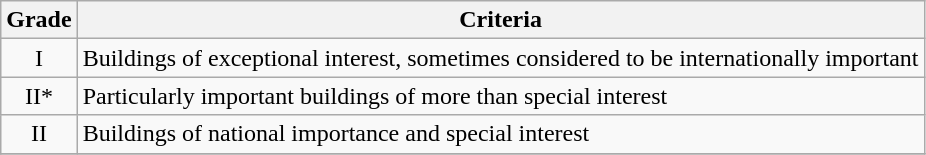<table class="wikitable" border="1">
<tr>
<th>Grade</th>
<th>Criteria</th>
</tr>
<tr>
<td align="center" >I</td>
<td>Buildings of exceptional interest, sometimes considered to be internationally important</td>
</tr>
<tr>
<td align="center" >II*</td>
<td>Particularly important buildings of more than special interest</td>
</tr>
<tr>
<td align="center" >II</td>
<td>Buildings of national importance and special interest</td>
</tr>
<tr>
</tr>
</table>
